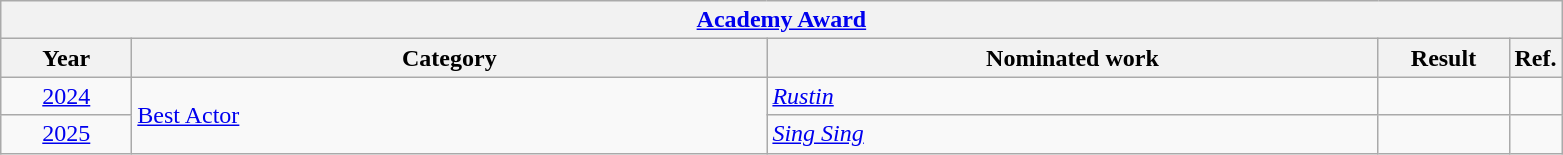<table class=wikitable>
<tr>
<th colspan=5><a href='#'>Academy Award</a></th>
</tr>
<tr>
<th scope="col" style="width:5em;">Year</th>
<th scope="col" style="width:26em;">Category</th>
<th scope="col" style="width:25em;">Nominated work</th>
<th scope="col" style="width:5em;">Result</th>
<th>Ref.</th>
</tr>
<tr>
<td style="text-align:center;"><a href='#'>2024</a></td>
<td rowspan="2"><a href='#'>Best Actor</a></td>
<td><em><a href='#'>Rustin</a></em></td>
<td></td>
<td></td>
</tr>
<tr>
<td style="text-align:center;"><a href='#'>2025</a></td>
<td><em><a href='#'>Sing Sing</a></em></td>
<td></td>
<td></td>
</tr>
</table>
